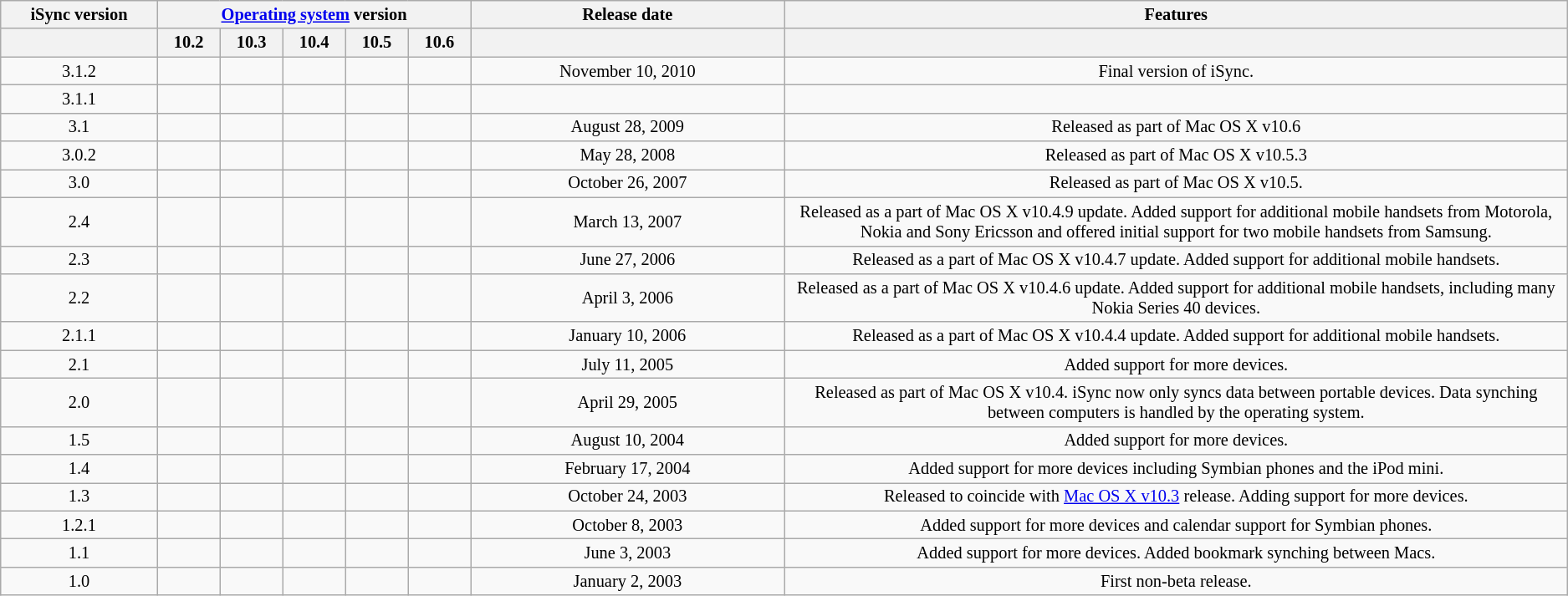<table class="wikitable" style="text-align: center; font-size: 85%;">
<tr>
<th width="10%">iSync version</th>
<th colspan="5" width="20%"><a href='#'>Operating system</a> version</th>
<th width="20%">Release date</th>
<th width="50%">Features</th>
</tr>
<tr>
<th></th>
<th>10.2</th>
<th>10.3</th>
<th>10.4</th>
<th>10.5</th>
<th>10.6</th>
<th></th>
<th></th>
</tr>
<tr>
<td>3.1.2</td>
<td></td>
<td></td>
<td></td>
<td></td>
<td></td>
<td>November 10, 2010</td>
<td>Final version of iSync.</td>
</tr>
<tr>
<td>3.1.1</td>
<td></td>
<td></td>
<td></td>
<td></td>
<td></td>
<td></td>
<td></td>
</tr>
<tr>
<td>3.1</td>
<td></td>
<td></td>
<td></td>
<td></td>
<td></td>
<td>August 28, 2009</td>
<td>Released as part of Mac OS X v10.6</td>
</tr>
<tr>
<td>3.0.2</td>
<td></td>
<td></td>
<td></td>
<td></td>
<td></td>
<td>May 28, 2008</td>
<td>Released as part of Mac OS X v10.5.3</td>
</tr>
<tr>
<td>3.0</td>
<td></td>
<td></td>
<td></td>
<td></td>
<td></td>
<td>October 26, 2007</td>
<td>Released as part of Mac OS X v10.5.</td>
</tr>
<tr>
<td>2.4</td>
<td></td>
<td></td>
<td></td>
<td></td>
<td></td>
<td>March 13, 2007</td>
<td>Released as a part of Mac OS X v10.4.9 update. Added support for additional mobile handsets from Motorola, Nokia and Sony Ericsson and  offered initial support for two mobile handsets from Samsung.</td>
</tr>
<tr>
<td>2.3</td>
<td></td>
<td></td>
<td></td>
<td></td>
<td></td>
<td>June 27, 2006</td>
<td>Released as a part of Mac OS X v10.4.7 update. Added support for additional mobile handsets.</td>
</tr>
<tr>
<td>2.2</td>
<td></td>
<td></td>
<td></td>
<td></td>
<td></td>
<td>April 3, 2006</td>
<td>Released as a part of Mac OS X v10.4.6 update. Added support for additional mobile handsets, including many Nokia Series 40 devices.</td>
</tr>
<tr>
<td>2.1.1</td>
<td></td>
<td></td>
<td></td>
<td></td>
<td></td>
<td>January 10, 2006</td>
<td>Released as a part of Mac OS X v10.4.4 update. Added support for additional mobile handsets.</td>
</tr>
<tr>
<td>2.1</td>
<td></td>
<td></td>
<td></td>
<td></td>
<td></td>
<td>July 11, 2005</td>
<td>Added support for more devices.</td>
</tr>
<tr>
<td>2.0</td>
<td></td>
<td></td>
<td></td>
<td></td>
<td></td>
<td>April 29, 2005</td>
<td>Released as part of Mac OS X v10.4. iSync now only syncs data between portable devices. Data synching between computers is handled by the operating system.</td>
</tr>
<tr>
<td>1.5</td>
<td></td>
<td></td>
<td></td>
<td></td>
<td></td>
<td>August 10, 2004</td>
<td>Added support for more devices.</td>
</tr>
<tr>
<td>1.4</td>
<td></td>
<td></td>
<td></td>
<td></td>
<td></td>
<td>February 17, 2004</td>
<td>Added support for more devices including Symbian phones and the iPod mini.</td>
</tr>
<tr>
<td>1.3</td>
<td></td>
<td></td>
<td></td>
<td></td>
<td></td>
<td>October 24, 2003</td>
<td>Released to coincide with <a href='#'>Mac OS X v10.3</a> release. Adding support for more devices.</td>
</tr>
<tr>
<td>1.2.1</td>
<td></td>
<td></td>
<td></td>
<td></td>
<td></td>
<td>October 8, 2003</td>
<td>Added support for more devices and calendar support for Symbian phones.</td>
</tr>
<tr>
<td>1.1</td>
<td></td>
<td></td>
<td></td>
<td></td>
<td></td>
<td>June 3, 2003</td>
<td>Added support for more devices. Added bookmark synching between Macs.</td>
</tr>
<tr>
<td>1.0</td>
<td></td>
<td></td>
<td></td>
<td></td>
<td></td>
<td>January 2, 2003</td>
<td>First non-beta release.</td>
</tr>
</table>
